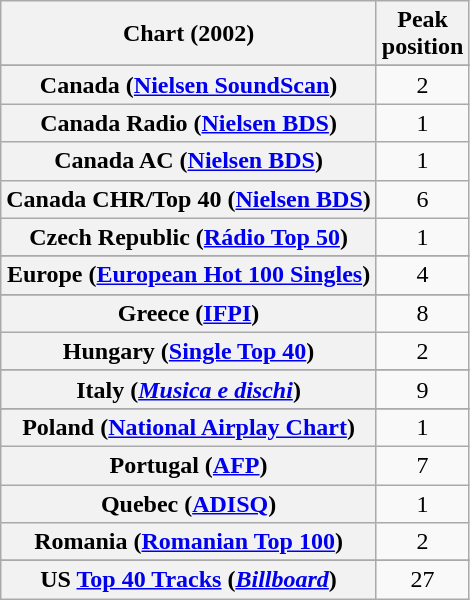<table class="wikitable sortable plainrowheaders" style="text-align:center">
<tr>
<th scope="col">Chart (2002)</th>
<th scope="col">Peak<br>position</th>
</tr>
<tr>
</tr>
<tr>
</tr>
<tr>
</tr>
<tr>
</tr>
<tr>
<th scope="row">Canada (<a href='#'>Nielsen SoundScan</a>)</th>
<td>2</td>
</tr>
<tr>
<th scope="row">Canada Radio (<a href='#'>Nielsen BDS</a>)</th>
<td>1</td>
</tr>
<tr>
<th scope="row">Canada AC (<a href='#'>Nielsen BDS</a>)</th>
<td>1</td>
</tr>
<tr>
<th scope="row">Canada CHR/Top 40 (<a href='#'>Nielsen BDS</a>)</th>
<td>6</td>
</tr>
<tr>
<th scope="row">Czech Republic (<a href='#'>Rádio Top 50</a>)</th>
<td>1</td>
</tr>
<tr>
</tr>
<tr>
<th scope="row">Europe (<a href='#'>European Hot 100 Singles</a>)</th>
<td>4</td>
</tr>
<tr>
</tr>
<tr>
</tr>
<tr>
</tr>
<tr>
<th scope="row">Greece (<a href='#'>IFPI</a>)</th>
<td>8</td>
</tr>
<tr>
<th scope="row">Hungary (<a href='#'>Single Top 40</a>)</th>
<td>2</td>
</tr>
<tr>
</tr>
<tr>
</tr>
<tr>
<th scope="row">Italy (<em><a href='#'>Musica e dischi</a></em>)</th>
<td>9</td>
</tr>
<tr>
</tr>
<tr>
</tr>
<tr>
</tr>
<tr>
</tr>
<tr>
<th scope="row">Poland (<a href='#'>National Airplay Chart</a>)</th>
<td>1</td>
</tr>
<tr>
<th scope="row">Portugal (<a href='#'>AFP</a>)</th>
<td>7</td>
</tr>
<tr>
<th scope="row">Quebec (<a href='#'>ADISQ</a>)</th>
<td>1</td>
</tr>
<tr>
<th scope="row">Romania (<a href='#'>Romanian Top 100</a>)</th>
<td>2</td>
</tr>
<tr>
</tr>
<tr>
</tr>
<tr>
</tr>
<tr>
</tr>
<tr>
</tr>
<tr>
</tr>
<tr>
</tr>
<tr>
</tr>
<tr>
</tr>
<tr>
</tr>
<tr>
<th scope="row">US <a href='#'>Top 40 Tracks</a> (<em><a href='#'>Billboard</a></em>)</th>
<td>27</td>
</tr>
</table>
